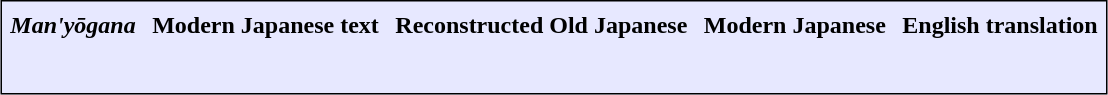<table align=center cellpadding="5" cellspacing="1" style="border:1px solid black; background-color:#e7e8ff;">
<tr align=center bgcolor=#d7a8ff>
</tr>
<tr>
<th><em>Man'yōgana</em></th>
<th>Modern Japanese text</th>
<th>Reconstructed Old Japanese</th>
<th>Modern Japanese</th>
<th>English translation</th>
</tr>
<tr valign=top>
<td><br></td>
<td><br></td>
<td><br></td>
<td><br></td>
<td><br></td>
</tr>
<tr>
</tr>
</table>
